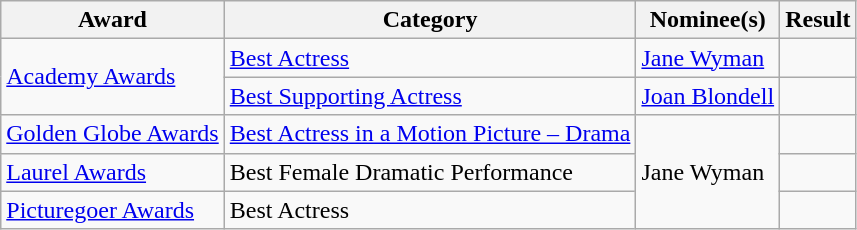<table class="wikitable plainrowheaders">
<tr>
<th>Award</th>
<th>Category</th>
<th>Nominee(s)</th>
<th>Result</th>
</tr>
<tr>
<td rowspan="2"><a href='#'>Academy Awards</a></td>
<td><a href='#'>Best Actress</a></td>
<td><a href='#'>Jane Wyman</a></td>
<td></td>
</tr>
<tr>
<td><a href='#'>Best Supporting Actress</a></td>
<td><a href='#'>Joan Blondell</a></td>
<td></td>
</tr>
<tr>
<td><a href='#'>Golden Globe Awards</a></td>
<td><a href='#'>Best Actress in a Motion Picture – Drama</a></td>
<td rowspan="3">Jane Wyman</td>
<td></td>
</tr>
<tr>
<td><a href='#'>Laurel Awards</a></td>
<td>Best Female Dramatic Performance</td>
<td></td>
</tr>
<tr>
<td><a href='#'>Picturegoer Awards</a></td>
<td>Best Actress</td>
<td></td>
</tr>
</table>
